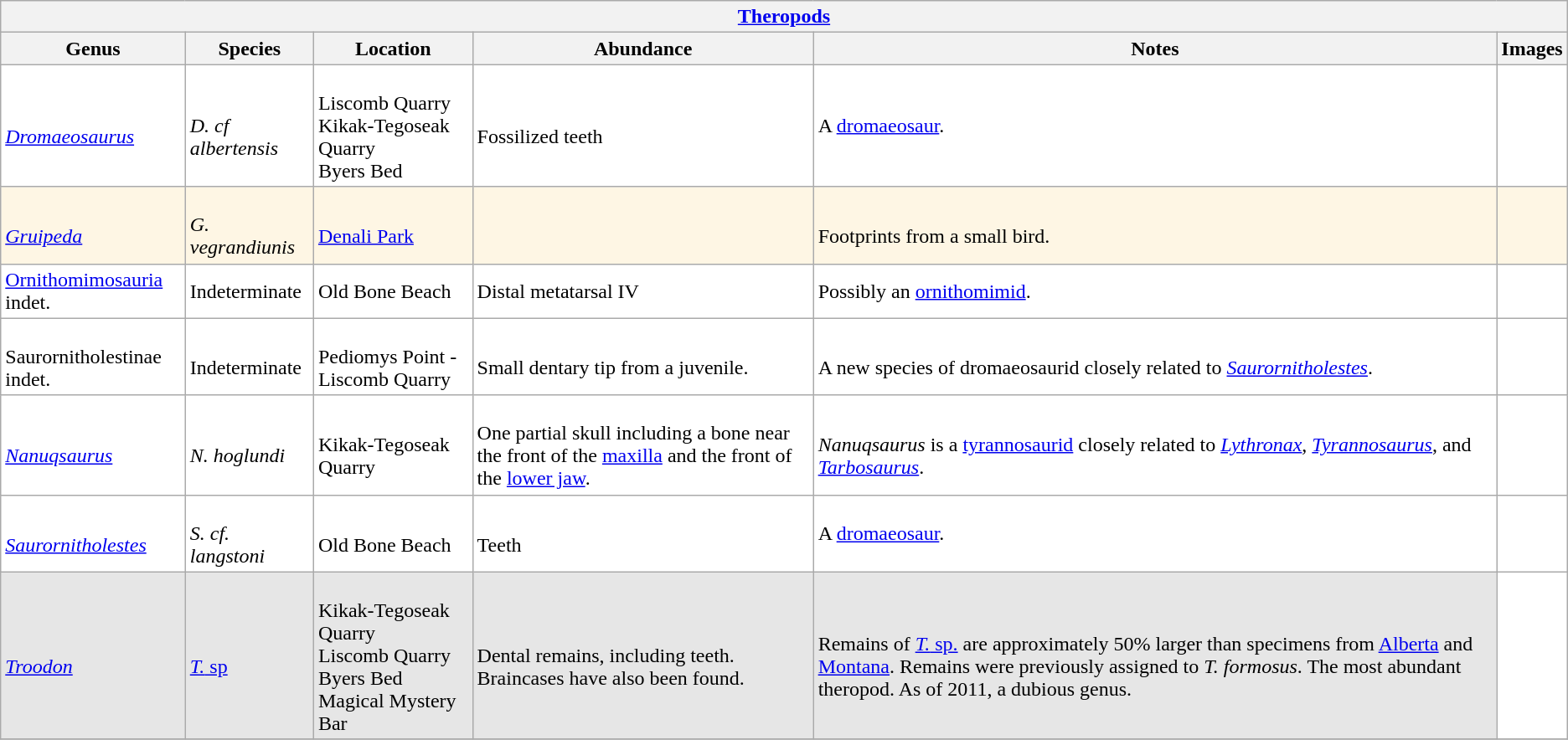<table class="wikitable"  style="background:white">
<tr>
<th colspan="6" align="center"><strong><a href='#'>Theropods</a></strong></th>
</tr>
<tr>
<th>Genus</th>
<th>Species</th>
<th>Location</th>
<th>Abundance</th>
<th>Notes</th>
<th>Images</th>
</tr>
<tr>
<td><br><em><a href='#'>Dromaeosaurus</a></em></td>
<td><br><em>D. cf albertensis</em></td>
<td><br>Liscomb Quarry<br>Kikak-Tegoseak Quarry<br>Byers Bed</td>
<td><br>Fossilized teeth</td>
<td>A <a href='#'>dromaeosaur</a>.</td>
<td><br></td>
</tr>
<tr>
<td style="background:#FEF6E4;"><br><em><a href='#'>Gruipeda</a></em></td>
<td style="background:#FEF6E4;"><br><em>G. vegrandiunis</em></td>
<td style="background:#FEF6E4;"><br><a href='#'>Denali Park</a></td>
<td style="background:#FEF6E4;"></td>
<td style="background:#FEF6E4;"><br>Footprints from a small bird.</td>
<td style="background:#FEF6E4;"></td>
</tr>
<tr>
<td><a href='#'>Ornithomimosauria</a> indet.</td>
<td>Indeterminate</td>
<td>Old Bone Beach</td>
<td>Distal metatarsal IV</td>
<td>Possibly an <a href='#'>ornithomimid</a>.</td>
<td></td>
</tr>
<tr>
<td><br>Saurornitholestinae indet.</td>
<td><br>Indeterminate</td>
<td><br>Pediomys Point - Liscomb Quarry</td>
<td><br>Small dentary tip from a juvenile.</td>
<td><br>A new species of dromaeosaurid closely related to <em><a href='#'>Saurornitholestes</a></em>.</td>
<td><br></td>
</tr>
<tr>
<td><br><em><a href='#'>Nanuqsaurus</a></em></td>
<td><br><em>N. hoglundi</em></td>
<td><br>Kikak-Tegoseak Quarry</td>
<td><br>One partial skull including a bone near the front of the <a href='#'>maxilla</a> and the front of the <a href='#'>lower jaw</a>.</td>
<td><br><em>Nanuqsaurus</em> is a <a href='#'>tyrannosaurid</a> closely related to <em><a href='#'>Lythronax</a></em>, <em><a href='#'>Tyrannosaurus</a></em>, and <em><a href='#'>Tarbosaurus</a></em>.</td>
<td><br></td>
</tr>
<tr>
<td><br><em><a href='#'>Saurornitholestes</a></em></td>
<td><br><em>S. cf. langstoni</em></td>
<td><br>Old Bone Beach</td>
<td><br>Teeth</td>
<td>A <a href='#'>dromaeosaur</a>.</td>
<td><br></td>
</tr>
<tr>
<td style="background:#E6E6E6;"><br><em><a href='#'>Troodon</a></em></td>
<td style="background:#E6E6E6;"><br><a href='#'><em>T.</em> sp</a></td>
<td style="background:#E6E6E6;"><br>Kikak-Tegoseak Quarry<br>Liscomb Quarry<br>Byers Bed<br>Magical Mystery Bar</td>
<td style="background:#E6E6E6;"><br>Dental remains, including teeth. Braincases have also been found.</td>
<td style="background:#E6E6E6;"><br>Remains of <a href='#'><em>T.</em> sp.</a> are approximately 50% larger than specimens from <a href='#'>Alberta</a> and <a href='#'>Montana</a>. Remains were previously assigned to <em>T. formosus</em>. The most abundant theropod. As of 2011, a dubious genus.</td>
<td><br></td>
</tr>
<tr>
</tr>
</table>
